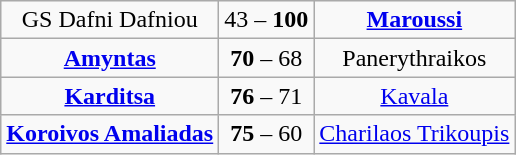<table class="wikitable" style="text-align: center; font-size:100%">
<tr>
<td>GS Dafni Dafniou</td>
<td>43 – <strong>100</strong></td>
<td><strong><a href='#'>Maroussi</a></strong></td>
</tr>
<tr>
<td><strong><a href='#'>Amyntas</a></strong></td>
<td><strong>70</strong> – 68</td>
<td>Panerythraikos</td>
</tr>
<tr>
<td><strong><a href='#'>Karditsa</a></strong></td>
<td><strong>76</strong> – 71</td>
<td><a href='#'>Kavala</a></td>
</tr>
<tr>
<td><strong><a href='#'>Koroivos Amaliadas</a></strong></td>
<td><strong>75</strong> – 60</td>
<td><a href='#'>Charilaos Trikoupis</a></td>
</tr>
</table>
